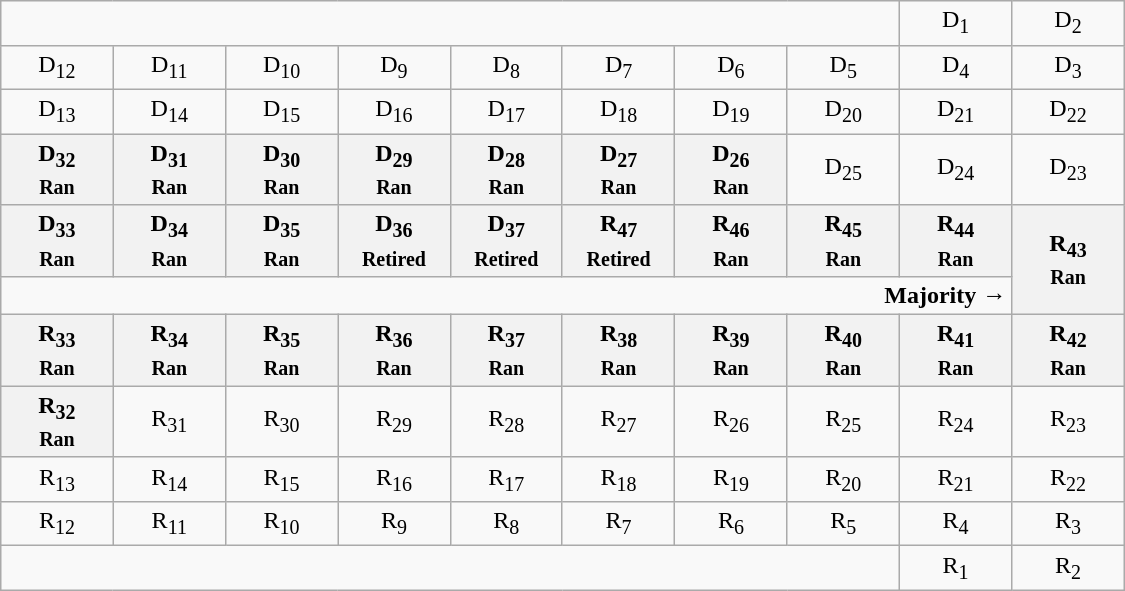<table class="wikitable" style="text-align:center" width=750px>
<tr>
<td colspan=8></td>
<td>D<sub>1</sub></td>
<td>D<sub>2</sub></td>
</tr>
<tr>
<td width=50px >D<sub>12</sub></td>
<td width=50px >D<sub>11</sub></td>
<td width=50px >D<sub>10</sub></td>
<td width=50px >D<sub>9</sub></td>
<td width=50px >D<sub>8</sub></td>
<td width=50px >D<sub>7</sub></td>
<td width=50px >D<sub>6</sub></td>
<td width=50px >D<sub>5</sub></td>
<td width=50px >D<sub>4</sub></td>
<td width=50px >D<sub>3</sub></td>
</tr>
<tr>
<td>D<sub>13</sub></td>
<td>D<sub>14</sub></td>
<td>D<sub>15</sub></td>
<td>D<sub>16</sub></td>
<td>D<sub>17</sub></td>
<td>D<sub>18</sub></td>
<td>D<sub>19</sub></td>
<td>D<sub>20</sub></td>
<td>D<sub>21</sub></td>
<td>D<sub>22</sub></td>
</tr>
<tr>
<th>D<sub>32</sub><br><small>Ran</small></th>
<th>D<sub>31</sub><br><small>Ran</small></th>
<th>D<sub>30</sub><br><small>Ran</small></th>
<th>D<sub>29</sub><br><small>Ran</small></th>
<th>D<sub>28</sub><br><small>Ran</small></th>
<th>D<sub>27</sub><br><small>Ran</small></th>
<th>D<sub>26</sub><br><small>Ran</small></th>
<td>D<sub>25</sub></td>
<td>D<sub>24</sub></td>
<td>D<sub>23</sub></td>
</tr>
<tr>
<th>D<sub>33</sub><br><small>Ran</small></th>
<th>D<sub>34</sub><br><small>Ran</small></th>
<th>D<sub>35</sub><br><small>Ran</small></th>
<th>D<sub>36</sub><br><small>Retired</small></th>
<th>D<sub>37</sub><br><small>Retired</small></th>
<th>R<sub>47</sub><br><small>Retired</small></th>
<th>R<sub>46</sub><br><small>Ran</small></th>
<th>R<sub>45</sub><br><small>Ran</small></th>
<th>R<sub>44</sub><br><small>Ran</small></th>
<th rowspan=2 >R<sub>43</sub><br><small>Ran</small></th>
</tr>
<tr>
<td colspan=9 align=right><strong>Majority →</strong></td>
</tr>
<tr>
<th>R<sub>33</sub><br><small>Ran</small></th>
<th>R<sub>34</sub><br><small>Ran</small></th>
<th>R<sub>35</sub><br><small>Ran</small></th>
<th>R<sub>36</sub><br><small>Ran</small></th>
<th>R<sub>37</sub><br><small>Ran</small></th>
<th>R<sub>38</sub><br><small>Ran</small></th>
<th>R<sub>39</sub><br><small>Ran</small></th>
<th>R<sub>40</sub><br><small>Ran</small></th>
<th>R<sub>41</sub><br><small>Ran</small></th>
<th>R<sub>42</sub><br><small>Ran</small></th>
</tr>
<tr>
<th>R<sub>32</sub><br><small>Ran</small></th>
<td>R<sub>31</sub></td>
<td>R<sub>30</sub></td>
<td>R<sub>29</sub></td>
<td>R<sub>28</sub></td>
<td>R<sub>27</sub></td>
<td>R<sub>26</sub></td>
<td>R<sub>25</sub></td>
<td>R<sub>24</sub></td>
<td>R<sub>23</sub></td>
</tr>
<tr>
<td>R<sub>13</sub></td>
<td>R<sub>14</sub></td>
<td>R<sub>15</sub></td>
<td>R<sub>16</sub></td>
<td>R<sub>17</sub></td>
<td>R<sub>18</sub></td>
<td>R<sub>19</sub></td>
<td>R<sub>20</sub></td>
<td>R<sub>21</sub></td>
<td>R<sub>22</sub></td>
</tr>
<tr>
<td>R<sub>12</sub></td>
<td>R<sub>11</sub></td>
<td>R<sub>10</sub></td>
<td>R<sub>9</sub></td>
<td>R<sub>8</sub></td>
<td>R<sub>7</sub></td>
<td>R<sub>6</sub></td>
<td>R<sub>5</sub></td>
<td>R<sub>4</sub></td>
<td>R<sub>3</sub></td>
</tr>
<tr>
<td colspan=8></td>
<td>R<sub>1</sub></td>
<td>R<sub>2</sub></td>
</tr>
</table>
